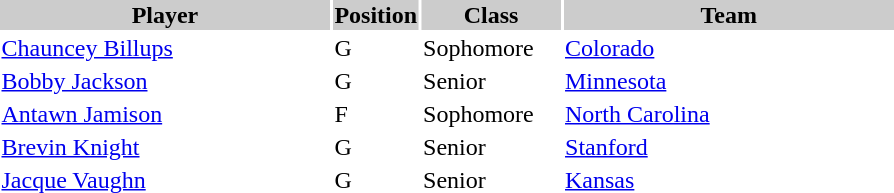<table style="width:600px" "border:'1' 'solid' 'gray'">
<tr>
<th style="background:#CCCCCC;width:40%">Player</th>
<th style="background:#CCCCCC;width:4%">Position</th>
<th style="background:#CCCCCC;width:16%">Class</th>
<th style="background:#CCCCCC;width:40%">Team</th>
</tr>
<tr>
<td><a href='#'>Chauncey Billups</a></td>
<td>G</td>
<td>Sophomore</td>
<td><a href='#'>Colorado</a></td>
</tr>
<tr>
<td><a href='#'>Bobby Jackson</a></td>
<td>G</td>
<td>Senior</td>
<td><a href='#'>Minnesota</a></td>
</tr>
<tr>
<td><a href='#'>Antawn Jamison</a></td>
<td>F</td>
<td>Sophomore</td>
<td><a href='#'>North Carolina</a></td>
</tr>
<tr>
<td><a href='#'>Brevin Knight</a></td>
<td>G</td>
<td>Senior</td>
<td><a href='#'>Stanford</a></td>
</tr>
<tr>
<td><a href='#'>Jacque Vaughn</a></td>
<td>G</td>
<td>Senior</td>
<td><a href='#'>Kansas</a></td>
</tr>
</table>
